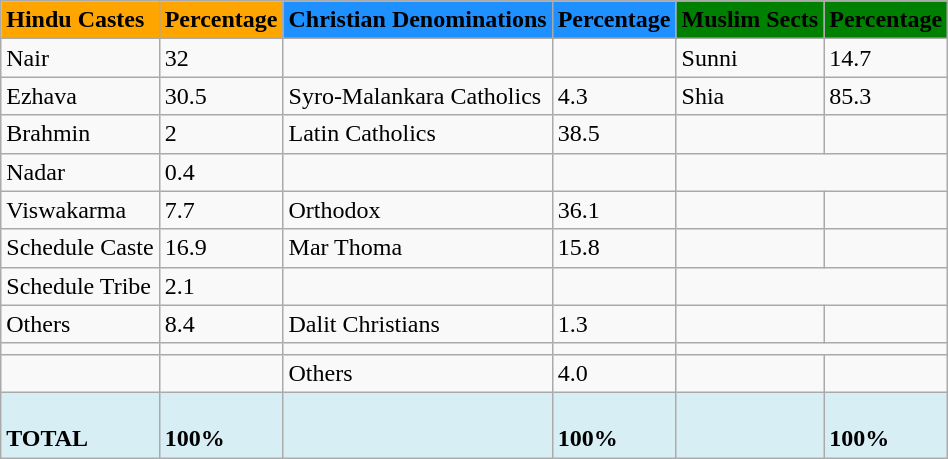<table class="wikitable">
<tr>
<td colspan="1" bgcolor="Orange"><span><strong>Hindu Castes</strong></span></td>
<td colspan="1" bgcolor="Orange"><span><strong>Percentage</strong></span></td>
<td colspan="1" bgcolor="DodgerBlue"><span><strong>Christian Denominations</strong></span></td>
<td colspan="1" bgcolor="DodgerBlue"><span><strong>Percentage</strong></span></td>
<td colspan="1" bgcolor="Green"><span><strong>Muslim Sects</strong></span></td>
<td colspan="1" bgcolor="Green"><span><strong>Percentage</strong></span></td>
</tr>
<tr>
<td>Nair</td>
<td>32</td>
<td></td>
<td></td>
<td>Sunni</td>
<td>14.7</td>
</tr>
<tr>
<td>Ezhava</td>
<td>30.5</td>
<td>Syro-Malankara Catholics</td>
<td>4.3</td>
<td>Shia</td>
<td>85.3</td>
</tr>
<tr>
<td>Brahmin</td>
<td>2</td>
<td>Latin Catholics</td>
<td>38.5</td>
<td></td>
<td></td>
</tr>
<tr>
<td>Nadar</td>
<td>0.4</td>
<td></td>
<td></td>
</tr>
<tr>
<td>Viswakarma</td>
<td>7.7</td>
<td>Orthodox</td>
<td>36.1</td>
<td></td>
<td></td>
</tr>
<tr>
<td>Schedule Caste</td>
<td>16.9</td>
<td>Mar Thoma</td>
<td>15.8</td>
<td></td>
<td></td>
</tr>
<tr>
<td>Schedule Tribe</td>
<td>2.1</td>
<td></td>
<td></td>
</tr>
<tr>
<td>Others</td>
<td>8.4</td>
<td>Dalit Christians</td>
<td>1.3</td>
<td></td>
<td></td>
</tr>
<tr>
<td></td>
<td></td>
<td></td>
<td></td>
</tr>
<tr>
<td></td>
<td></td>
<td>Others</td>
<td>4.0</td>
<td></td>
<td></td>
</tr>
<tr>
<td style="background:#D7EEF4"><br><strong>TOTAL</strong></td>
<td style="background:#D7EEF4"><br><strong>100%</strong></td>
<td style="background:#D7EEF4"></td>
<td style="background:#D7EEF4"><br><strong>100%</strong></td>
<td style="background:#D7EEF4"></td>
<td style="background:#D7EEF4"><br><strong>100%</strong></td>
</tr>
</table>
